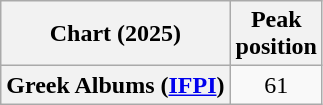<table class="wikitable sortable plainrowheaders" style="text-align:center;">
<tr>
<th>Chart (2025)</th>
<th>Peak<br>position</th>
</tr>
<tr>
<th scope="row">Greek Albums (<a href='#'>IFPI</a>)</th>
<td>61</td>
</tr>
</table>
